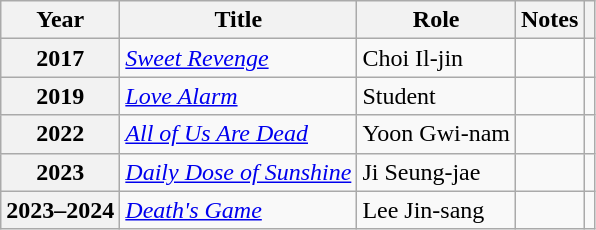<table class="wikitable sortable plainrowheaders">
<tr>
<th scope="col">Year</th>
<th scope="col">Title</th>
<th scope="col">Role</th>
<th scope="col">Notes</th>
<th scope="col" class="unsortable"></th>
</tr>
<tr>
<th scope="row">2017</th>
<td><em><a href='#'>Sweet Revenge</a></em></td>
<td>Choi Il-jin</td>
<td></td>
<td></td>
</tr>
<tr>
<th scope="row">2019</th>
<td><em><a href='#'>Love Alarm</a></em></td>
<td>Student</td>
<td></td>
<td></td>
</tr>
<tr>
<th scope="row">2022</th>
<td><em><a href='#'>All of Us Are Dead</a></em></td>
<td>Yoon Gwi-nam</td>
<td></td>
<td></td>
</tr>
<tr>
<th scope="row">2023</th>
<td><em><a href='#'>Daily Dose of Sunshine</a></em></td>
<td>Ji Seung-jae</td>
<td></td>
<td></td>
</tr>
<tr>
<th scope="row">2023–2024</th>
<td><em><a href='#'>Death's Game</a></em></td>
<td>Lee Jin-sang</td>
<td></td>
<td></td>
</tr>
</table>
